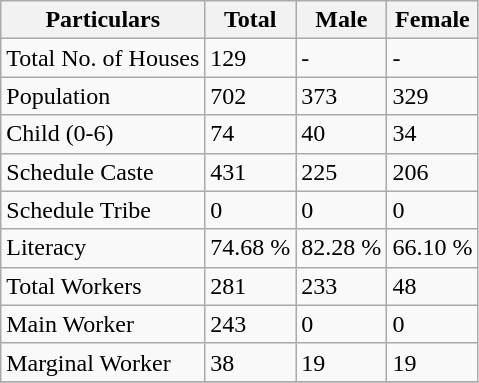<table class="wikitable sortable">
<tr>
<th>Particulars</th>
<th>Total</th>
<th>Male</th>
<th>Female</th>
</tr>
<tr>
<td>Total No. of Houses</td>
<td>129</td>
<td>-</td>
<td>-</td>
</tr>
<tr>
<td>Population</td>
<td>702</td>
<td>373</td>
<td>329</td>
</tr>
<tr>
<td>Child (0-6)</td>
<td>74</td>
<td>40</td>
<td>34</td>
</tr>
<tr>
<td>Schedule Caste</td>
<td>431</td>
<td>225</td>
<td>206</td>
</tr>
<tr>
<td>Schedule Tribe</td>
<td>0</td>
<td>0</td>
<td>0</td>
</tr>
<tr>
<td>Literacy</td>
<td>74.68 %</td>
<td>82.28 %</td>
<td>66.10 %</td>
</tr>
<tr>
<td>Total Workers</td>
<td>281</td>
<td>233</td>
<td>48</td>
</tr>
<tr>
<td>Main Worker</td>
<td>243</td>
<td>0</td>
<td>0</td>
</tr>
<tr>
<td>Marginal Worker</td>
<td>38</td>
<td>19</td>
<td>19</td>
</tr>
<tr>
</tr>
</table>
